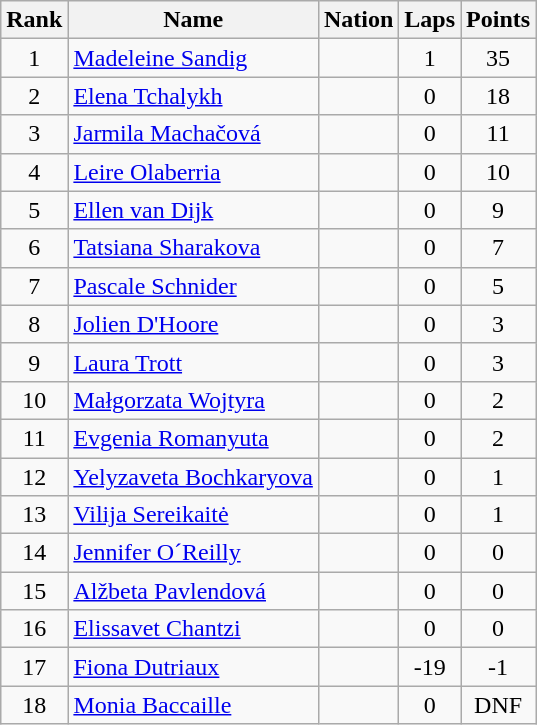<table class="wikitable sortable" style="text-align:center">
<tr>
<th>Rank</th>
<th>Name</th>
<th>Nation</th>
<th>Laps</th>
<th>Points</th>
</tr>
<tr>
<td>1</td>
<td align=left><a href='#'>Madeleine Sandig</a></td>
<td align=left></td>
<td>1</td>
<td>35</td>
</tr>
<tr>
<td>2</td>
<td align=left><a href='#'>Elena Tchalykh</a></td>
<td align=left></td>
<td>0</td>
<td>18</td>
</tr>
<tr>
<td>3</td>
<td align=left><a href='#'>Jarmila Machačová</a></td>
<td align=left></td>
<td>0</td>
<td>11</td>
</tr>
<tr>
<td>4</td>
<td align=left><a href='#'>Leire Olaberria</a></td>
<td align=left></td>
<td>0</td>
<td>10</td>
</tr>
<tr>
<td>5</td>
<td align=left><a href='#'>Ellen van Dijk</a></td>
<td align=left></td>
<td>0</td>
<td>9</td>
</tr>
<tr>
<td>6</td>
<td align=left><a href='#'>Tatsiana Sharakova</a></td>
<td align=left></td>
<td>0</td>
<td>7</td>
</tr>
<tr>
<td>7</td>
<td align=left><a href='#'>Pascale Schnider</a></td>
<td align=left></td>
<td>0</td>
<td>5</td>
</tr>
<tr>
<td>8</td>
<td align=left><a href='#'>Jolien D'Hoore</a></td>
<td align=left></td>
<td>0</td>
<td>3</td>
</tr>
<tr>
<td>9</td>
<td align=left><a href='#'>Laura Trott</a></td>
<td align=left></td>
<td>0</td>
<td>3</td>
</tr>
<tr>
<td>10</td>
<td align=left><a href='#'>Małgorzata Wojtyra</a></td>
<td align=left></td>
<td>0</td>
<td>2</td>
</tr>
<tr>
<td>11</td>
<td align=left><a href='#'>Evgenia Romanyuta</a></td>
<td align=left></td>
<td>0</td>
<td>2</td>
</tr>
<tr>
<td>12</td>
<td align=left><a href='#'>Yelyzaveta Bochkaryova</a></td>
<td align=left></td>
<td>0</td>
<td>1</td>
</tr>
<tr>
<td>13</td>
<td align=left><a href='#'>Vilija Sereikaitė</a></td>
<td align=left></td>
<td>0</td>
<td>1</td>
</tr>
<tr>
<td>14</td>
<td align=left><a href='#'>Jennifer O´Reilly</a></td>
<td align=left></td>
<td>0</td>
<td>0</td>
</tr>
<tr>
<td>15</td>
<td align=left><a href='#'>Alžbeta Pavlendová</a></td>
<td align=left></td>
<td>0</td>
<td>0</td>
</tr>
<tr>
<td>16</td>
<td align=left><a href='#'>Elissavet Chantzi</a></td>
<td align=left></td>
<td>0</td>
<td>0</td>
</tr>
<tr>
<td>17</td>
<td align=left><a href='#'>Fiona Dutriaux</a></td>
<td align=left></td>
<td>-19</td>
<td>-1</td>
</tr>
<tr>
<td>18</td>
<td align=left><a href='#'>Monia Baccaille</a></td>
<td align=left></td>
<td>0</td>
<td>DNF</td>
</tr>
</table>
